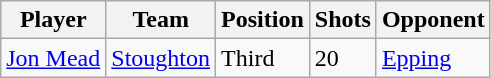<table class="wikitable sortable">
<tr>
<th>Player</th>
<th>Team</th>
<th>Position</th>
<th>Shots</th>
<th>Opponent</th>
</tr>
<tr>
<td><a href='#'>Jon Mead</a></td>
<td> <a href='#'>Stoughton</a></td>
<td>Third</td>
<td>20</td>
<td> <a href='#'>Epping</a></td>
</tr>
</table>
